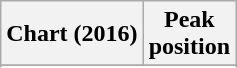<table class="wikitable sortable plainrowheaders">
<tr>
<th scope="col">Chart (2016)</th>
<th scope="col">Peak<br>position</th>
</tr>
<tr>
</tr>
<tr>
</tr>
<tr>
</tr>
<tr>
</tr>
</table>
